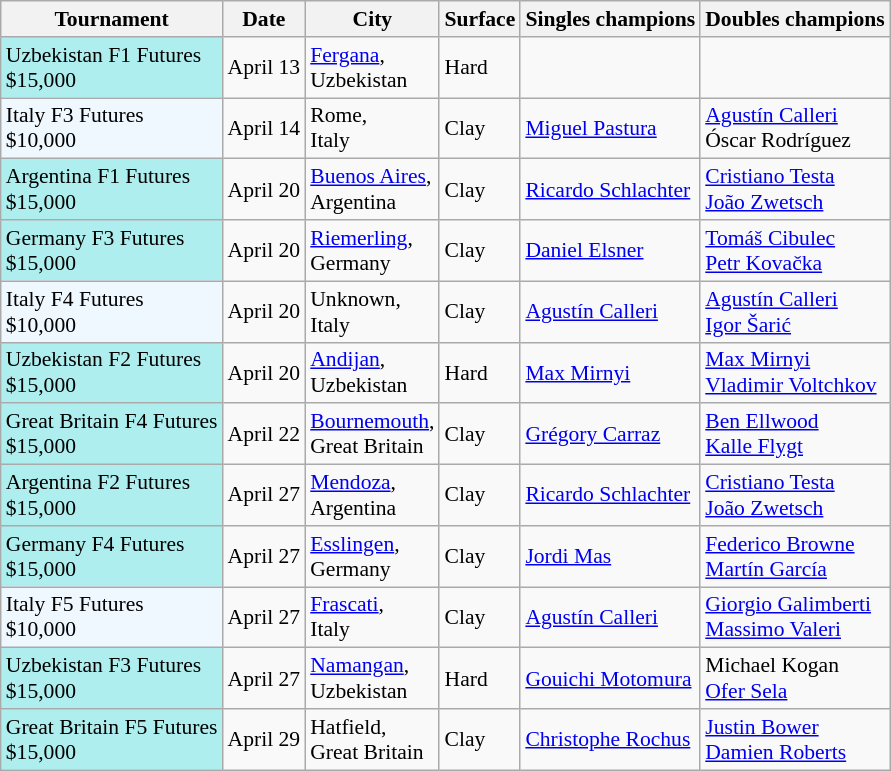<table class="sortable wikitable" style="font-size:90%">
<tr>
<th>Tournament</th>
<th>Date</th>
<th>City</th>
<th>Surface</th>
<th>Singles champions</th>
<th>Doubles champions</th>
</tr>
<tr>
<td style="background:#afeeee;">Uzbekistan F1 Futures<br>$15,000</td>
<td>April 13</td>
<td><a href='#'>Fergana</a>,<br>Uzbekistan</td>
<td>Hard</td>
<td></td>
<td></td>
</tr>
<tr>
<td style="background:#f0f8ff;">Italy F3 Futures<br>$10,000</td>
<td>April 14</td>
<td>Rome,<br>Italy</td>
<td>Clay</td>
<td> <a href='#'>Miguel Pastura</a></td>
<td> <a href='#'>Agustín Calleri</a><br> Óscar Rodríguez</td>
</tr>
<tr>
<td style="background:#afeeee;">Argentina F1 Futures<br>$15,000</td>
<td>April 20</td>
<td><a href='#'>Buenos Aires</a>,<br>Argentina</td>
<td>Clay</td>
<td> <a href='#'>Ricardo Schlachter</a></td>
<td> <a href='#'>Cristiano Testa</a><br> <a href='#'>João Zwetsch</a></td>
</tr>
<tr>
<td style="background:#afeeee;">Germany F3 Futures<br>$15,000</td>
<td>April 20</td>
<td><a href='#'>Riemerling</a>,<br>Germany</td>
<td>Clay</td>
<td> <a href='#'>Daniel Elsner</a></td>
<td> <a href='#'>Tomáš Cibulec</a><br> <a href='#'>Petr Kovačka</a></td>
</tr>
<tr>
<td style="background:#f0f8ff;">Italy F4 Futures<br>$10,000</td>
<td>April 20</td>
<td>Unknown,<br>Italy</td>
<td>Clay</td>
<td> <a href='#'>Agustín Calleri</a></td>
<td> <a href='#'>Agustín Calleri</a><br> <a href='#'>Igor Šarić</a></td>
</tr>
<tr>
<td style="background:#afeeee;">Uzbekistan F2 Futures<br>$15,000</td>
<td>April 20</td>
<td><a href='#'>Andijan</a>,<br>Uzbekistan</td>
<td>Hard</td>
<td> <a href='#'>Max Mirnyi</a></td>
<td> <a href='#'>Max Mirnyi</a><br> <a href='#'>Vladimir Voltchkov</a></td>
</tr>
<tr>
<td style="background:#afeeee;">Great Britain F4 Futures<br>$15,000</td>
<td>April 22</td>
<td><a href='#'>Bournemouth</a>,<br>Great Britain</td>
<td>Clay</td>
<td> <a href='#'>Grégory Carraz</a></td>
<td> <a href='#'>Ben Ellwood</a><br> <a href='#'>Kalle Flygt</a></td>
</tr>
<tr>
<td style="background:#afeeee;">Argentina F2 Futures<br>$15,000</td>
<td>April 27</td>
<td><a href='#'>Mendoza</a>,<br>Argentina</td>
<td>Clay</td>
<td> <a href='#'>Ricardo Schlachter</a></td>
<td> <a href='#'>Cristiano Testa</a><br> <a href='#'>João Zwetsch</a></td>
</tr>
<tr>
<td style="background:#afeeee;">Germany F4 Futures<br>$15,000</td>
<td>April 27</td>
<td><a href='#'>Esslingen</a>,<br>Germany</td>
<td>Clay</td>
<td> <a href='#'>Jordi Mas</a></td>
<td> <a href='#'>Federico Browne</a><br> <a href='#'>Martín García</a></td>
</tr>
<tr>
<td style="background:#f0f8ff;">Italy F5 Futures<br>$10,000</td>
<td>April 27</td>
<td><a href='#'>Frascati</a>,<br>Italy</td>
<td>Clay</td>
<td> <a href='#'>Agustín Calleri</a></td>
<td> <a href='#'>Giorgio Galimberti</a><br> <a href='#'>Massimo Valeri</a></td>
</tr>
<tr>
<td style="background:#afeeee;">Uzbekistan F3 Futures<br>$15,000</td>
<td>April 27</td>
<td><a href='#'>Namangan</a>,<br>Uzbekistan</td>
<td>Hard</td>
<td> <a href='#'>Gouichi Motomura</a></td>
<td> Michael Kogan<br> <a href='#'>Ofer Sela</a></td>
</tr>
<tr>
<td style="background:#afeeee;">Great Britain F5 Futures<br>$15,000</td>
<td>April 29</td>
<td>Hatfield,<br>Great Britain</td>
<td>Clay</td>
<td> <a href='#'>Christophe Rochus</a></td>
<td> <a href='#'>Justin Bower</a><br> <a href='#'>Damien Roberts</a></td>
</tr>
</table>
